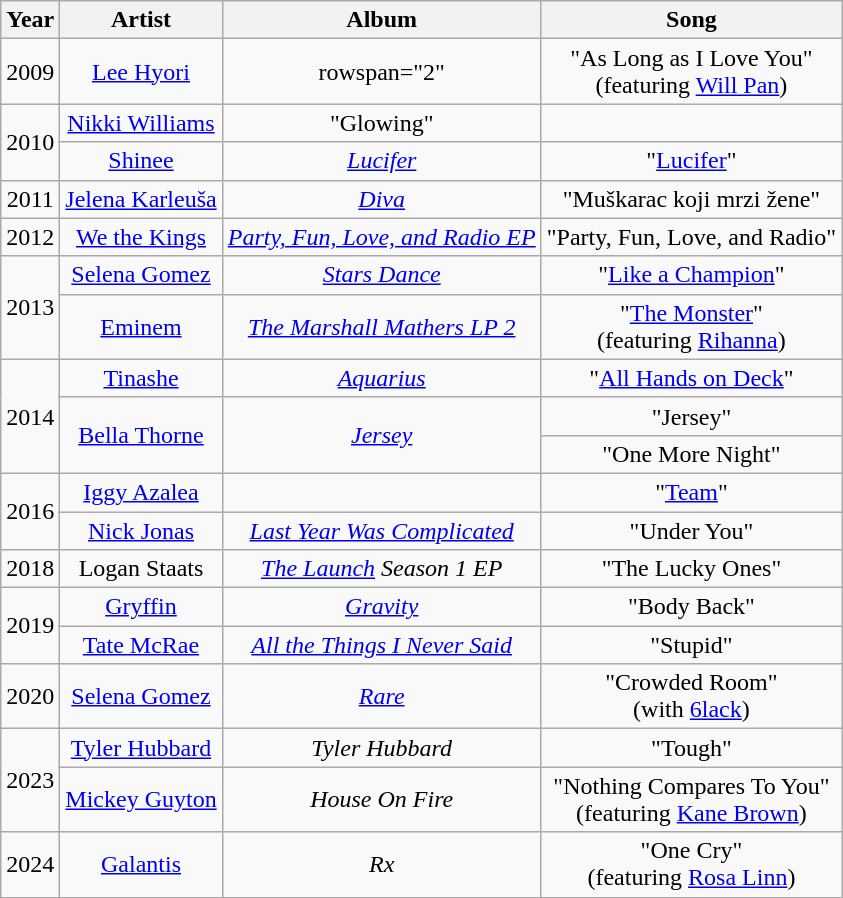<table class="wikitable plainrowheaders" style="text-align:center;">
<tr>
<th scope="col">Year</th>
<th scope="col">Artist</th>
<th scope="col">Album</th>
<th scope="col">Song</th>
</tr>
<tr>
<td>2009</td>
<td><a href='#'>Lee Hyori</a></td>
<td>rowspan="2" </td>
<td>"As Long as I Love You"<br><span>(featuring <a href='#'>Will Pan</a>)</span></td>
</tr>
<tr>
<td rowspan="2">2010</td>
<td><a href='#'>Nikki Williams</a></td>
<td>"Glowing"</td>
</tr>
<tr Eyes Wide Shut (Shelved) (2013)>
<td><a href='#'>Shinee</a></td>
<td><em><a href='#'>Lucifer</a></em></td>
<td>"<a href='#'>Lucifer</a>"</td>
</tr>
<tr>
<td>2011</td>
<td><a href='#'>Jelena Karleuša</a></td>
<td><em><a href='#'>Diva</a></em></td>
<td>"Muškarac koji mrzi žene"</td>
</tr>
<tr>
<td>2012</td>
<td><a href='#'>We the Kings</a></td>
<td><em><a href='#'>Party, Fun, Love, and Radio EP</a></em></td>
<td>"Party, Fun, Love, and Radio"</td>
</tr>
<tr>
<td rowspan="2">2013</td>
<td><a href='#'>Selena Gomez</a></td>
<td><em><a href='#'>Stars Dance</a></em></td>
<td>"<a href='#'>Like a Champion</a>"</td>
</tr>
<tr>
<td><a href='#'>Eminem</a></td>
<td><em><a href='#'>The Marshall Mathers LP 2</a></em></td>
<td>"<a href='#'>The Monster</a>"<br><span>(featuring <a href='#'>Rihanna</a>)</span></td>
</tr>
<tr>
<td rowspan="3">2014</td>
<td><a href='#'>Tinashe</a></td>
<td><em><a href='#'>Aquarius</a></em></td>
<td>"<a href='#'>All Hands on Deck</a>"</td>
</tr>
<tr>
<td rowspan="2"><a href='#'>Bella Thorne</a></td>
<td rowspan="2"><em><a href='#'>Jersey</a></em></td>
<td>"Jersey"</td>
</tr>
<tr>
<td>"One More Night"</td>
</tr>
<tr>
<td rowspan="2">2016</td>
<td><a href='#'>Iggy Azalea</a></td>
<td></td>
<td>"<a href='#'>Team</a>"</td>
</tr>
<tr>
<td><a href='#'>Nick Jonas</a></td>
<td><em><a href='#'>Last Year Was Complicated</a></em></td>
<td>"Under You"</td>
</tr>
<tr>
<td>2018</td>
<td>Logan Staats</td>
<td><em><a href='#'>The Launch</a> Season 1 EP</em></td>
<td>"The Lucky Ones"</td>
</tr>
<tr>
<td rowspan="2">2019</td>
<td><a href='#'>Gryffin</a></td>
<td><em><a href='#'>Gravity</a></em></td>
<td>"Body Back"<br></td>
</tr>
<tr>
<td><a href='#'>Tate McRae</a></td>
<td><em><a href='#'>All the Things I Never Said</a></em></td>
<td>"Stupid"</td>
</tr>
<tr>
<td>2020</td>
<td><a href='#'>Selena Gomez</a></td>
<td><em><a href='#'>Rare</a></em></td>
<td>"Crowded Room"<br><span>(with <a href='#'>6lack</a>)</span></td>
</tr>
<tr>
<td rowspan="2">2023</td>
<td><a href='#'>Tyler Hubbard</a></td>
<td><em>Tyler Hubbard</em></td>
<td>"Tough"</td>
</tr>
<tr>
<td><a href='#'>Mickey Guyton</a></td>
<td><em>House On Fire</em></td>
<td>"Nothing Compares To You"<br><span>(featuring <a href='#'>Kane Brown</a>)</span></td>
</tr>
<tr>
<td>2024</td>
<td><a href='#'>Galantis</a></td>
<td><em>Rx</em></td>
<td>"One Cry"<br><span>(featuring <a href='#'>Rosa Linn</a>)</span></td>
</tr>
</table>
